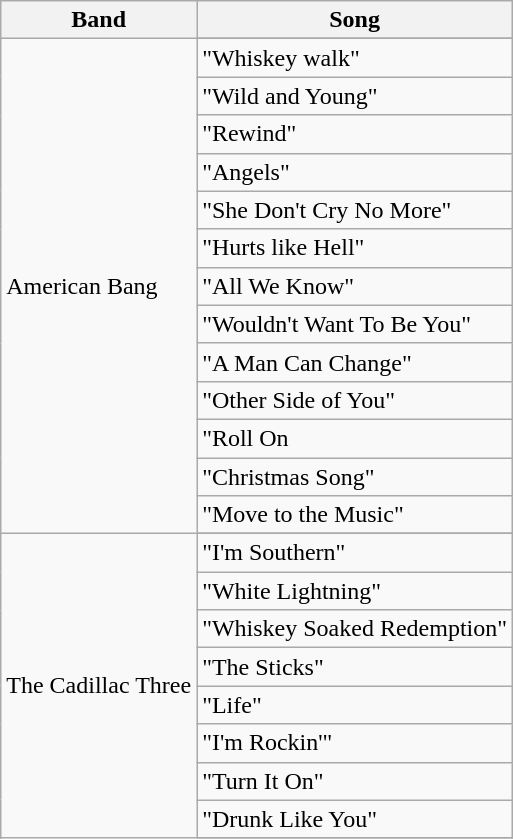<table class="wikitable">
<tr>
<th>Band</th>
<th>Song</th>
</tr>
<tr>
<td rowspan="14">American Bang</td>
</tr>
<tr>
<td>"Whiskey walk"</td>
</tr>
<tr>
<td>"Wild and Young"</td>
</tr>
<tr>
<td>"Rewind"</td>
</tr>
<tr>
<td>"Angels"</td>
</tr>
<tr>
<td>"She Don't Cry No More"</td>
</tr>
<tr>
<td>"Hurts like Hell"</td>
</tr>
<tr>
<td>"All We Know"</td>
</tr>
<tr>
<td>"Wouldn't Want To Be You"</td>
</tr>
<tr>
<td>"A Man Can Change"</td>
</tr>
<tr>
<td>"Other Side of You"</td>
</tr>
<tr>
<td>"Roll On</td>
</tr>
<tr>
<td>"Christmas Song"</td>
</tr>
<tr>
<td>"Move to the Music"</td>
</tr>
<tr>
<td rowspan="20">The Cadillac Three</td>
</tr>
<tr>
<td>"I'm Southern"</td>
</tr>
<tr>
<td>"White Lightning"</td>
</tr>
<tr>
<td>"Whiskey Soaked Redemption"</td>
</tr>
<tr>
<td>"The Sticks"</td>
</tr>
<tr>
<td>"Life"</td>
</tr>
<tr>
<td>"I'm Rockin'"</td>
</tr>
<tr>
<td>"Turn It On"</td>
</tr>
<tr>
<td>"Drunk Like You"</td>
</tr>
<tr>
</tr>
</table>
